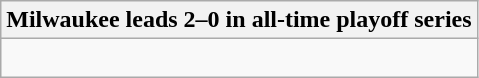<table class="wikitable collapsible collapsed">
<tr>
<th>Milwaukee leads 2–0 in all-time playoff series</th>
</tr>
<tr>
<td><br>
</td>
</tr>
</table>
